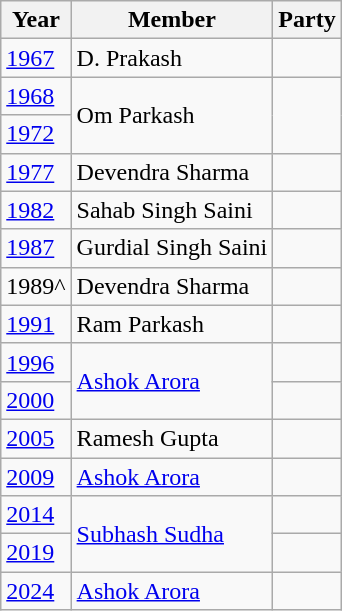<table class="wikitable">
<tr>
<th>Year</th>
<th>Member</th>
<th colspan="2">Party</th>
</tr>
<tr>
<td><a href='#'>1967</a></td>
<td>D. Prakash</td>
<td></td>
</tr>
<tr>
<td><a href='#'>1968</a></td>
<td rowspan=2>Om Parkash</td>
</tr>
<tr>
<td><a href='#'>1972</a></td>
</tr>
<tr>
<td><a href='#'>1977</a></td>
<td>Devendra Sharma</td>
<td></td>
</tr>
<tr>
<td><a href='#'>1982</a></td>
<td>Sahab Singh Saini</td>
<td></td>
</tr>
<tr>
<td><a href='#'>1987</a></td>
<td>Gurdial Singh Saini</td>
</tr>
<tr>
<td>1989^</td>
<td>Devendra Sharma</td>
<td></td>
</tr>
<tr>
<td><a href='#'>1991</a></td>
<td>Ram Parkash</td>
</tr>
<tr>
<td><a href='#'>1996</a></td>
<td rowspan=2><a href='#'>Ashok Arora</a></td>
<td></td>
</tr>
<tr>
<td><a href='#'>2000</a></td>
<td></td>
</tr>
<tr>
<td><a href='#'>2005</a></td>
<td>Ramesh Gupta</td>
<td></td>
</tr>
<tr>
<td><a href='#'>2009</a></td>
<td><a href='#'>Ashok Arora</a></td>
<td></td>
</tr>
<tr>
<td><a href='#'>2014</a></td>
<td rowspan=2><a href='#'>Subhash Sudha</a></td>
<td></td>
</tr>
<tr>
<td><a href='#'>2019</a></td>
</tr>
<tr>
<td><a href='#'>2024</a></td>
<td><a href='#'>Ashok Arora</a></td>
<td></td>
</tr>
</table>
